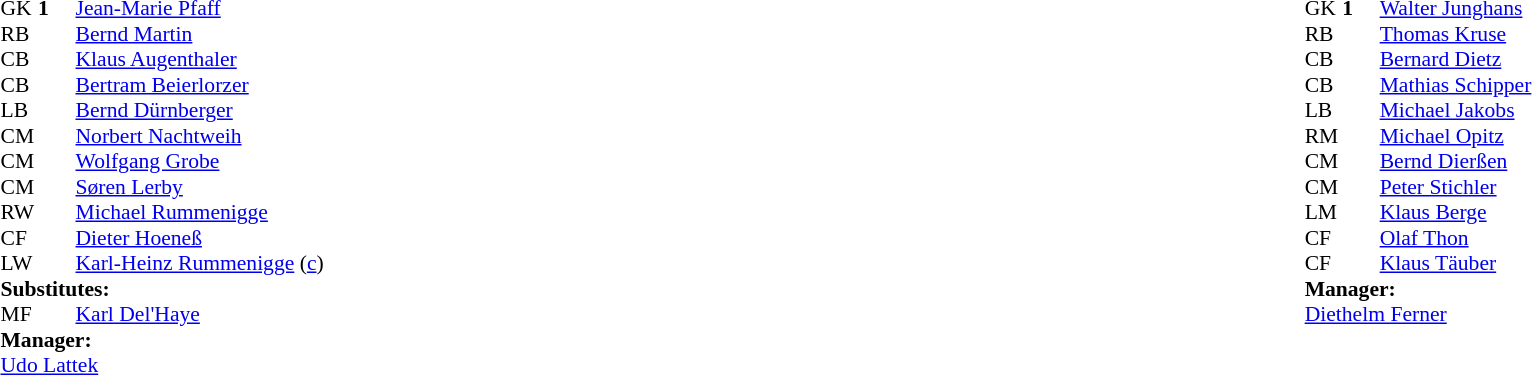<table width="100%">
<tr>
<td valign="top" width="40%"><br><table style="font-size:90%" cellspacing="0" cellpadding="0">
<tr>
<th width=25></th>
<th width=25></th>
</tr>
<tr>
<td>GK</td>
<td><strong>1</strong></td>
<td> <a href='#'>Jean-Marie Pfaff</a></td>
</tr>
<tr>
<td>RB</td>
<td></td>
<td> <a href='#'>Bernd Martin</a></td>
</tr>
<tr>
<td>CB</td>
<td></td>
<td> <a href='#'>Klaus Augenthaler</a></td>
</tr>
<tr>
<td>CB</td>
<td></td>
<td> <a href='#'>Bertram Beierlorzer</a></td>
</tr>
<tr>
<td>LB</td>
<td></td>
<td> <a href='#'>Bernd Dürnberger</a></td>
</tr>
<tr>
<td>CM</td>
<td></td>
<td> <a href='#'>Norbert Nachtweih</a></td>
</tr>
<tr>
<td>CM</td>
<td></td>
<td> <a href='#'>Wolfgang Grobe</a></td>
</tr>
<tr>
<td>CM</td>
<td></td>
<td> <a href='#'>Søren Lerby</a></td>
</tr>
<tr>
<td>RW</td>
<td></td>
<td> <a href='#'>Michael Rummenigge</a></td>
<td></td>
<td></td>
</tr>
<tr>
<td>CF</td>
<td></td>
<td> <a href='#'>Dieter Hoeneß</a></td>
</tr>
<tr>
<td>LW</td>
<td></td>
<td> <a href='#'>Karl-Heinz Rummenigge</a> (<a href='#'>c</a>)</td>
</tr>
<tr>
<td colspan=3><strong>Substitutes:</strong></td>
</tr>
<tr>
<td>MF</td>
<td></td>
<td> <a href='#'>Karl Del'Haye</a></td>
<td></td>
<td></td>
</tr>
<tr>
<td colspan=3><strong>Manager:</strong></td>
</tr>
<tr>
<td colspan=3> <a href='#'>Udo Lattek</a></td>
</tr>
</table>
</td>
<td valign="top"></td>
<td valign="top" width="50%"><br><table style="font-size:90%; margin:auto" cellspacing="0" cellpadding="0">
<tr>
<th width=25></th>
<th width=25></th>
</tr>
<tr>
<td>GK</td>
<td><strong>1</strong></td>
<td> <a href='#'>Walter Junghans</a></td>
</tr>
<tr>
<td>RB</td>
<td></td>
<td> <a href='#'>Thomas Kruse</a></td>
</tr>
<tr>
<td>CB</td>
<td></td>
<td> <a href='#'>Bernard Dietz</a></td>
</tr>
<tr>
<td>CB</td>
<td></td>
<td> <a href='#'>Mathias Schipper</a></td>
</tr>
<tr>
<td>LB</td>
<td></td>
<td> <a href='#'>Michael Jakobs</a></td>
</tr>
<tr>
<td>RM</td>
<td></td>
<td> <a href='#'>Michael Opitz</a></td>
</tr>
<tr>
<td>CM</td>
<td></td>
<td> <a href='#'>Bernd Dierßen</a></td>
<td></td>
</tr>
<tr>
<td>CM</td>
<td></td>
<td> <a href='#'>Peter Stichler</a></td>
</tr>
<tr>
<td>LM</td>
<td></td>
<td> <a href='#'>Klaus Berge</a></td>
</tr>
<tr>
<td>CF</td>
<td></td>
<td> <a href='#'>Olaf Thon</a></td>
</tr>
<tr>
<td>CF</td>
<td></td>
<td> <a href='#'>Klaus Täuber</a></td>
</tr>
<tr>
<td colspan=3><strong>Manager:</strong></td>
</tr>
<tr>
<td colspan=3> <a href='#'>Diethelm Ferner</a></td>
</tr>
</table>
</td>
</tr>
</table>
